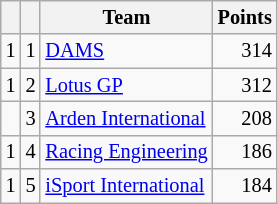<table class="wikitable" style="font-size: 85%;">
<tr>
<th></th>
<th></th>
<th>Team</th>
<th>Points</th>
</tr>
<tr>
<td align="left"> 1</td>
<td align="center">1</td>
<td> <a href='#'>DAMS</a></td>
<td align="right">314</td>
</tr>
<tr>
<td align="left"> 1</td>
<td align="center">2</td>
<td> <a href='#'>Lotus GP</a></td>
<td align="right">312</td>
</tr>
<tr>
<td align="left"></td>
<td align="center">3</td>
<td> <a href='#'>Arden International</a></td>
<td align="right">208</td>
</tr>
<tr>
<td align="left"> 1</td>
<td align="center">4</td>
<td> <a href='#'>Racing Engineering</a></td>
<td align="right">186</td>
</tr>
<tr>
<td align="left"> 1</td>
<td align="center">5</td>
<td> <a href='#'>iSport International</a></td>
<td align="right">184</td>
</tr>
</table>
